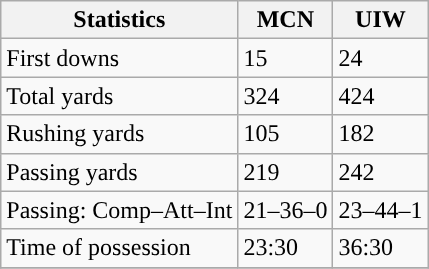<table class="wikitable" style="float: left;">
<tr>
<th>Statistics</th>
<th>MCN</th>
<th>UIW</th>
</tr>
<tr>
<td>First downs</td>
<td>15</td>
<td>24</td>
</tr>
<tr>
<td>Total yards</td>
<td>324</td>
<td>424</td>
</tr>
<tr>
<td>Rushing yards</td>
<td>105</td>
<td>182</td>
</tr>
<tr>
<td>Passing yards</td>
<td>219</td>
<td>242</td>
</tr>
<tr>
<td>Passing: Comp–Att–Int</td>
<td>21–36–0</td>
<td>23–44–1</td>
</tr>
<tr>
<td>Time of possession</td>
<td>23:30</td>
<td>36:30</td>
</tr>
<tr>
</tr>
</table>
